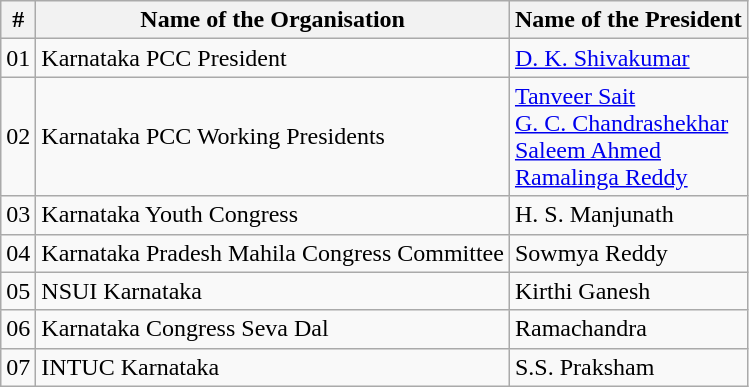<table class="wikitable sortable">
<tr>
<th>#</th>
<th>Name of the Organisation</th>
<th>Name of the President</th>
</tr>
<tr>
<td>01</td>
<td>Karnataka PCC President</td>
<td><a href='#'>D. K. Shivakumar</a></td>
</tr>
<tr>
<td>02</td>
<td>Karnataka PCC Working Presidents</td>
<td><a href='#'>Tanveer Sait</a> <br> <a href='#'>G. C. Chandrashekhar</a> <br> <a href='#'>Saleem Ahmed</a> <br> <a href='#'>Ramalinga Reddy</a> <br></td>
</tr>
<tr>
<td>03</td>
<td>Karnataka Youth Congress</td>
<td>H. S. Manjunath</td>
</tr>
<tr>
<td>04</td>
<td>Karnataka Pradesh Mahila Congress Committee</td>
<td>Sowmya Reddy</td>
</tr>
<tr>
<td>05</td>
<td>NSUI  Karnataka</td>
<td>Kirthi Ganesh</td>
</tr>
<tr>
<td>06</td>
<td>Karnataka Congress Seva Dal</td>
<td>Ramachandra</td>
</tr>
<tr>
<td>07</td>
<td>INTUC Karnataka</td>
<td>S.S. Praksham</td>
</tr>
</table>
